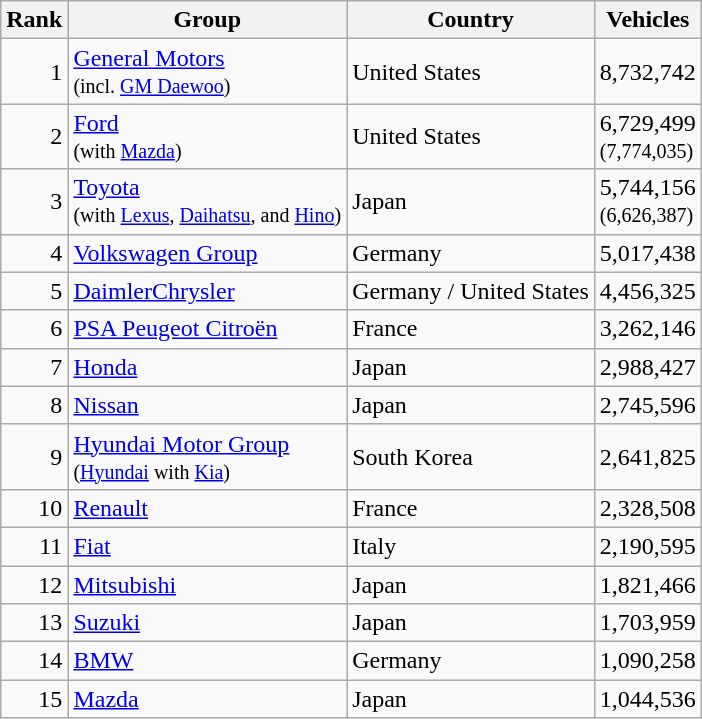<table class="wikitable sortable" style="text-align:right;">
<tr>
<th>Rank</th>
<th>Group</th>
<th>Country</th>
<th>Vehicles</th>
</tr>
<tr>
<td>1</td>
<td style="text-align:left;"><a href='#'>General Motors</a> <br> <small>(incl. <a href='#'>GM Daewoo</a>)</small></td>
<td style="text-align:left;">United States</td>
<td style="text-align:left;">8,732,742</td>
</tr>
<tr>
<td>2</td>
<td style="text-align:left;"><a href='#'>Ford</a> <br> <small>(with <a href='#'>Mazda</a>)</small></td>
<td style="text-align:left;">United States</td>
<td style="text-align:left;">6,729,499 <br> <small>(7,774,035)</small></td>
</tr>
<tr>
<td>3</td>
<td style="text-align:left;"><a href='#'>Toyota</a> <br> <small>(with <a href='#'>Lexus</a>, <a href='#'>Daihatsu</a>, and <a href='#'>Hino</a>)</small></td>
<td style="text-align:left;">Japan</td>
<td style="text-align:left;">5,744,156 <br> <small>(6,626,387)</small></td>
</tr>
<tr>
<td>4</td>
<td style="text-align:left;"><a href='#'>Volkswagen Group</a></td>
<td style="text-align:left;">Germany</td>
<td style="text-align:left;">5,017,438</td>
</tr>
<tr>
<td>5</td>
<td style="text-align:left;"><a href='#'>DaimlerChrysler</a></td>
<td style="text-align:left;">Germany / United States</td>
<td style="text-align:left;">4,456,325</td>
</tr>
<tr>
<td>6</td>
<td style="text-align:left;"><a href='#'>PSA Peugeot Citroën</a></td>
<td style="text-align:left;">France</td>
<td style="text-align:left;">3,262,146</td>
</tr>
<tr>
<td>7</td>
<td style="text-align:left;"><a href='#'>Honda</a></td>
<td style="text-align:left;">Japan</td>
<td style="text-align:left;">2,988,427</td>
</tr>
<tr>
<td>8</td>
<td style="text-align:left;"><a href='#'>Nissan</a></td>
<td style="text-align:left;">Japan</td>
<td style="text-align:left;">2,745,596</td>
</tr>
<tr>
<td>9</td>
<td style="text-align:left;"><a href='#'>Hyundai Motor Group</a> <br> <small>(<a href='#'>Hyundai</a> with <a href='#'>Kia</a>)</small></td>
<td style="text-align:left;">South Korea</td>
<td style="text-align:left;">2,641,825</td>
</tr>
<tr>
<td>10</td>
<td style="text-align:left;"><a href='#'>Renault</a></td>
<td style="text-align:left;">France</td>
<td style="text-align:left;">2,328,508</td>
</tr>
<tr>
<td>11</td>
<td style="text-align:left;"><a href='#'>Fiat</a></td>
<td style="text-align:left;">Italy</td>
<td style="text-align:left;">2,190,595</td>
</tr>
<tr>
<td>12</td>
<td style="text-align:left;"><a href='#'>Mitsubishi</a></td>
<td style="text-align:left;">Japan</td>
<td style="text-align:left;">1,821,466</td>
</tr>
<tr>
<td>13</td>
<td style="text-align:left;"><a href='#'>Suzuki</a></td>
<td style="text-align:left;">Japan</td>
<td style="text-align:left;">1,703,959</td>
</tr>
<tr>
<td>14</td>
<td style="text-align:left;"><a href='#'>BMW</a></td>
<td style="text-align:left;">Germany</td>
<td style="text-align:left;">1,090,258</td>
</tr>
<tr>
<td>15</td>
<td style="text-align:left;"><a href='#'>Mazda</a></td>
<td style="text-align:left;">Japan</td>
<td style="text-align:left;">1,044,536</td>
</tr>
</table>
